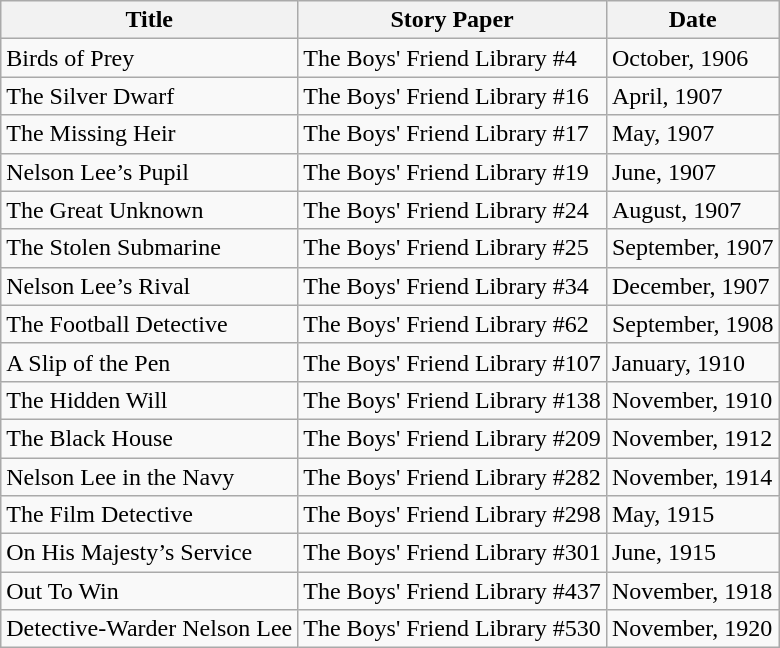<table class="wikitable">
<tr>
<th>Title</th>
<th>Story Paper</th>
<th>Date</th>
</tr>
<tr>
<td>Birds of Prey</td>
<td>The Boys' Friend Library #4</td>
<td>October, 1906</td>
</tr>
<tr>
<td>The Silver Dwarf</td>
<td>The Boys' Friend Library #16</td>
<td>April, 1907</td>
</tr>
<tr>
<td>The Missing Heir</td>
<td>The Boys' Friend Library #17</td>
<td>May, 1907</td>
</tr>
<tr>
<td>Nelson Lee’s Pupil</td>
<td>The Boys' Friend Library #19</td>
<td>June, 1907</td>
</tr>
<tr>
<td>The Great Unknown</td>
<td>The Boys' Friend Library #24</td>
<td>August, 1907</td>
</tr>
<tr>
<td>The Stolen Submarine</td>
<td>The Boys' Friend Library #25</td>
<td>September, 1907</td>
</tr>
<tr>
<td>Nelson Lee’s Rival</td>
<td>The Boys' Friend Library #34</td>
<td>December, 1907</td>
</tr>
<tr>
<td>The Football Detective</td>
<td>The Boys' Friend Library #62</td>
<td>September, 1908</td>
</tr>
<tr>
<td>A Slip of the Pen</td>
<td>The Boys' Friend Library #107</td>
<td>January, 1910</td>
</tr>
<tr>
<td>The Hidden Will</td>
<td>The Boys' Friend Library #138</td>
<td>November, 1910</td>
</tr>
<tr>
<td>The Black House</td>
<td>The Boys' Friend Library #209</td>
<td>November, 1912</td>
</tr>
<tr>
<td>Nelson Lee in the Navy</td>
<td>The Boys' Friend Library #282</td>
<td>November, 1914</td>
</tr>
<tr>
<td>The Film Detective</td>
<td>The Boys' Friend Library #298</td>
<td>May, 1915</td>
</tr>
<tr>
<td>On His Majesty’s Service</td>
<td>The Boys' Friend Library #301</td>
<td>June, 1915</td>
</tr>
<tr>
<td>Out To Win</td>
<td>The Boys' Friend Library #437</td>
<td>November, 1918</td>
</tr>
<tr>
<td>Detective-Warder Nelson Lee</td>
<td>The Boys' Friend Library #530</td>
<td>November, 1920</td>
</tr>
</table>
